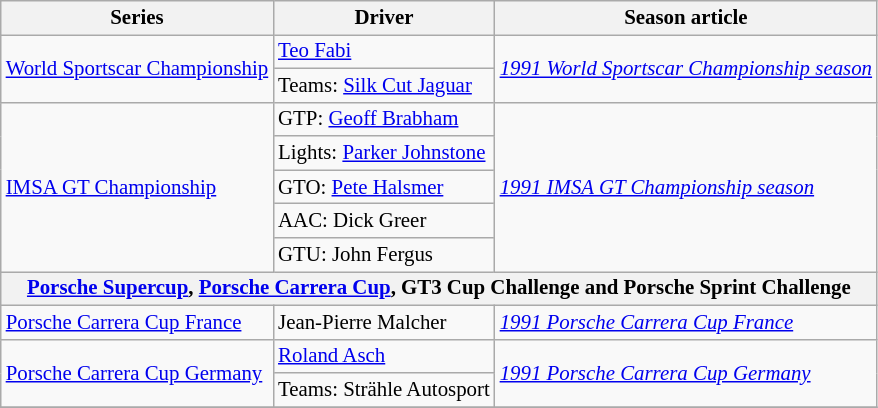<table class="wikitable" style="font-size: 87%;">
<tr>
<th>Series</th>
<th>Driver</th>
<th>Season article</th>
</tr>
<tr>
<td rowspan=2><a href='#'>World Sportscar Championship</a></td>
<td> <a href='#'>Teo Fabi</a></td>
<td rowspan=2><em><a href='#'>1991 World Sportscar Championship season</a></em></td>
</tr>
<tr>
<td>Teams:  <a href='#'>Silk Cut Jaguar</a></td>
</tr>
<tr>
<td rowspan=5><a href='#'>IMSA GT Championship</a></td>
<td>GTP:  <a href='#'>Geoff Brabham</a></td>
<td rowspan=5><em><a href='#'>1991 IMSA GT Championship season</a></em></td>
</tr>
<tr>
<td>Lights:  <a href='#'>Parker Johnstone</a></td>
</tr>
<tr>
<td>GTO:  <a href='#'>Pete Halsmer</a></td>
</tr>
<tr>
<td>AAC:  Dick Greer</td>
</tr>
<tr>
<td>GTU:  John Fergus</td>
</tr>
<tr>
<th colspan="3"><a href='#'>Porsche Supercup</a>, <a href='#'>Porsche Carrera Cup</a>, GT3 Cup Challenge and Porsche Sprint Challenge</th>
</tr>
<tr>
<td><a href='#'>Porsche Carrera Cup France</a></td>
<td> Jean-Pierre Malcher</td>
<td><em><a href='#'>1991 Porsche Carrera Cup France</a></em></td>
</tr>
<tr>
<td rowspan=2><a href='#'>Porsche Carrera Cup Germany</a></td>
<td> <a href='#'>Roland Asch</a></td>
<td rowspan=2><em><a href='#'>1991 Porsche Carrera Cup Germany</a></em></td>
</tr>
<tr>
<td>Teams:  Strähle Autosport</td>
</tr>
<tr>
</tr>
</table>
